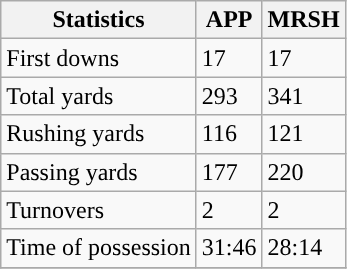<table class="wikitable" style="float: left;">
<tr>
<th>Statistics</th>
<th>APP</th>
<th>MRSH</th>
</tr>
<tr>
<td>First downs</td>
<td>17</td>
<td>17</td>
</tr>
<tr>
<td>Total yards</td>
<td>293</td>
<td>341</td>
</tr>
<tr>
<td>Rushing yards</td>
<td>116</td>
<td>121</td>
</tr>
<tr>
<td>Passing yards</td>
<td>177</td>
<td>220</td>
</tr>
<tr>
<td>Turnovers</td>
<td>2</td>
<td>2</td>
</tr>
<tr>
<td>Time of possession</td>
<td>31:46</td>
<td>28:14</td>
</tr>
<tr>
</tr>
</table>
